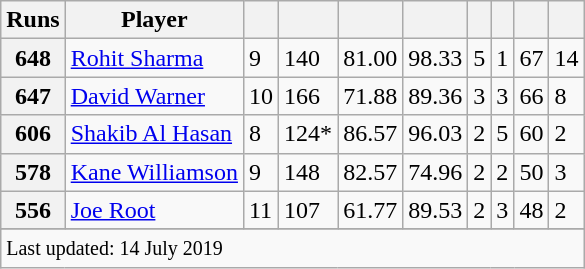<table class="wikitable sortable">
<tr>
<th>Runs</th>
<th class="unsortable">Player</th>
<th></th>
<th></th>
<th></th>
<th></th>
<th></th>
<th></th>
<th></th>
<th></th>
</tr>
<tr>
<th>648</th>
<td> <a href='#'>Rohit Sharma</a></td>
<td>9</td>
<td>140</td>
<td>81.00</td>
<td>98.33</td>
<td>5</td>
<td>1</td>
<td>67</td>
<td>14</td>
</tr>
<tr>
<th>647</th>
<td> <a href='#'>David Warner</a></td>
<td>10</td>
<td>166</td>
<td>71.88</td>
<td>89.36</td>
<td>3</td>
<td>3</td>
<td>66</td>
<td>8</td>
</tr>
<tr>
<th>606</th>
<td> <a href='#'>Shakib Al Hasan</a></td>
<td>8</td>
<td>124*</td>
<td>86.57</td>
<td>96.03</td>
<td>2</td>
<td>5</td>
<td>60</td>
<td>2</td>
</tr>
<tr>
<th>578</th>
<td> <a href='#'>Kane Williamson</a></td>
<td>9</td>
<td>148</td>
<td>82.57</td>
<td>74.96</td>
<td>2</td>
<td>2</td>
<td>50</td>
<td>3</td>
</tr>
<tr>
<th>556</th>
<td> <a href='#'>Joe Root</a></td>
<td>11</td>
<td>107</td>
<td>61.77</td>
<td>89.53</td>
<td>2</td>
<td>3</td>
<td>48</td>
<td>2</td>
</tr>
<tr>
</tr>
<tr class = "sortbottom">
<td colspan="10"><small>Last updated: 14 July 2019</small></td>
</tr>
</table>
